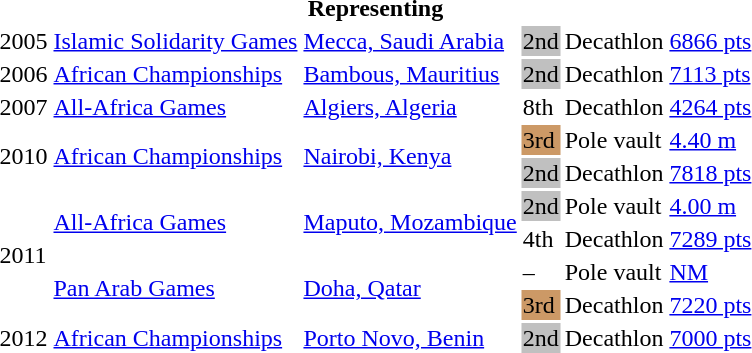<table>
<tr>
<th colspan="6">Representing </th>
</tr>
<tr>
<td>2005</td>
<td><a href='#'>Islamic Solidarity Games</a></td>
<td><a href='#'>Mecca, Saudi Arabia</a></td>
<td bgcolor=silver>2nd</td>
<td>Decathlon</td>
<td><a href='#'>6866 pts</a></td>
</tr>
<tr>
<td>2006</td>
<td><a href='#'>African Championships</a></td>
<td><a href='#'>Bambous, Mauritius</a></td>
<td bgcolor=silver>2nd</td>
<td>Decathlon</td>
<td><a href='#'>7113 pts</a></td>
</tr>
<tr>
<td>2007</td>
<td><a href='#'>All-Africa Games</a></td>
<td><a href='#'>Algiers, Algeria</a></td>
<td>8th</td>
<td>Decathlon</td>
<td><a href='#'>4264 pts</a></td>
</tr>
<tr>
<td rowspan=2>2010</td>
<td rowspan=2><a href='#'>African Championships</a></td>
<td rowspan=2><a href='#'>Nairobi, Kenya</a></td>
<td bgcolor=cc9966>3rd</td>
<td>Pole vault</td>
<td><a href='#'>4.40 m</a></td>
</tr>
<tr>
<td bgcolor=silver>2nd</td>
<td>Decathlon</td>
<td><a href='#'>7818 pts</a></td>
</tr>
<tr>
<td rowspan=4>2011</td>
<td rowspan=2><a href='#'>All-Africa Games</a></td>
<td rowspan=2><a href='#'>Maputo, Mozambique</a></td>
<td bgcolor=silver>2nd</td>
<td>Pole vault</td>
<td><a href='#'>4.00 m</a></td>
</tr>
<tr>
<td>4th</td>
<td>Decathlon</td>
<td><a href='#'>7289 pts</a></td>
</tr>
<tr>
<td rowspan=2><a href='#'>Pan Arab Games</a></td>
<td rowspan=2><a href='#'>Doha, Qatar</a></td>
<td>–</td>
<td>Pole vault</td>
<td><a href='#'>NM</a></td>
</tr>
<tr>
<td bgcolor=cc9966>3rd</td>
<td>Decathlon</td>
<td><a href='#'>7220 pts</a></td>
</tr>
<tr>
<td>2012</td>
<td><a href='#'>African Championships</a></td>
<td><a href='#'>Porto Novo, Benin</a></td>
<td bgcolor=silver>2nd</td>
<td>Decathlon</td>
<td><a href='#'>7000 pts</a></td>
</tr>
</table>
